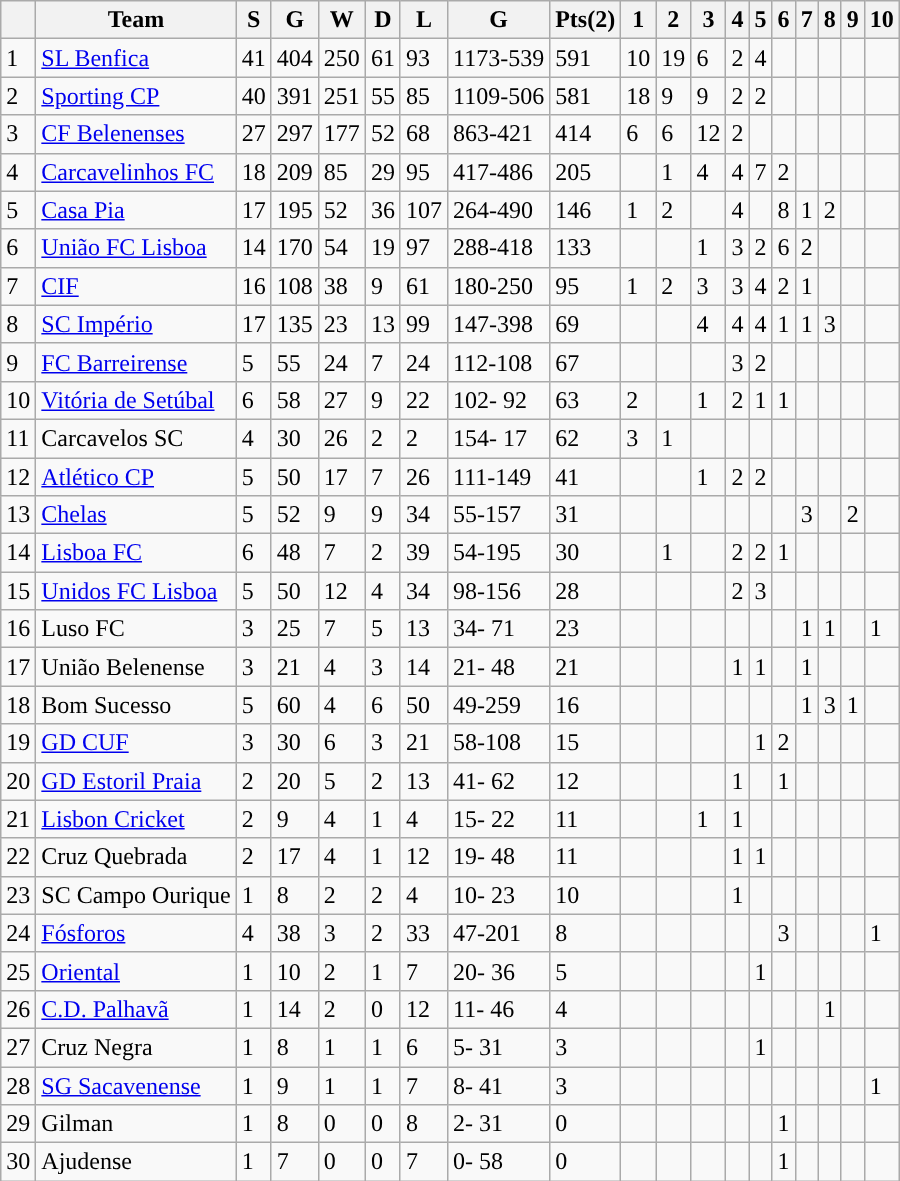<table class="wikitable">
<tr>
<th></th>
<th>Team</th>
<th>S</th>
<th>G</th>
<th>W</th>
<th>D</th>
<th>L</th>
<th>G</th>
<th>Pts(2)</th>
<th>1</th>
<th>2</th>
<th>3</th>
<th>4</th>
<th>5</th>
<th>6</th>
<th>7</th>
<th>8</th>
<th>9</th>
<th>10</th>
</tr>
<tr>
<td>1</td>
<td><a href='#'>SL Benfica</a></td>
<td>41</td>
<td>404</td>
<td>250</td>
<td>61</td>
<td>93</td>
<td>1173-539</td>
<td>591</td>
<td>10</td>
<td>19</td>
<td>6</td>
<td>2</td>
<td>4</td>
<td></td>
<td></td>
<td></td>
<td></td>
<td></td>
</tr>
<tr>
<td>2</td>
<td><a href='#'>Sporting CP</a></td>
<td>40</td>
<td>391</td>
<td>251</td>
<td>55</td>
<td>85</td>
<td>1109-506</td>
<td>581</td>
<td>18</td>
<td>9</td>
<td>9</td>
<td>2</td>
<td>2</td>
<td></td>
<td></td>
<td></td>
<td></td>
<td></td>
</tr>
<tr>
<td>3</td>
<td><a href='#'>CF Belenenses</a></td>
<td>27</td>
<td>297</td>
<td>177</td>
<td>52</td>
<td>68</td>
<td>863-421</td>
<td>414</td>
<td>6</td>
<td>6</td>
<td>12</td>
<td>2</td>
<td></td>
<td></td>
<td></td>
<td></td>
<td></td>
<td></td>
</tr>
<tr>
<td>4</td>
<td><a href='#'>Carcavelinhos FC</a></td>
<td>18</td>
<td>209</td>
<td>85</td>
<td>29</td>
<td>95</td>
<td>417-486</td>
<td>205</td>
<td></td>
<td>1</td>
<td>4</td>
<td>4</td>
<td>7</td>
<td>2</td>
<td></td>
<td></td>
<td></td>
<td></td>
</tr>
<tr>
<td>5</td>
<td><a href='#'>Casa Pia</a></td>
<td>17</td>
<td>195</td>
<td>52</td>
<td>36</td>
<td>107</td>
<td>264-490</td>
<td>146</td>
<td>1</td>
<td>2</td>
<td></td>
<td>4</td>
<td></td>
<td>8</td>
<td>1</td>
<td>2</td>
<td></td>
<td></td>
</tr>
<tr>
<td>6</td>
<td><a href='#'>União FC Lisboa</a></td>
<td>14</td>
<td>170</td>
<td>54</td>
<td>19</td>
<td>97</td>
<td>288-418</td>
<td>133</td>
<td></td>
<td></td>
<td>1</td>
<td>3</td>
<td>2</td>
<td>6</td>
<td>2</td>
<td></td>
<td></td>
<td></td>
</tr>
<tr>
<td>7</td>
<td><a href='#'>CIF</a></td>
<td>16</td>
<td>108</td>
<td>38</td>
<td>9</td>
<td>61</td>
<td>180-250</td>
<td>95</td>
<td>1</td>
<td>2</td>
<td>3</td>
<td>3</td>
<td>4</td>
<td>2</td>
<td>1</td>
<td></td>
<td></td>
<td></td>
</tr>
<tr>
<td>8</td>
<td><a href='#'>SC Império</a></td>
<td>17</td>
<td>135</td>
<td>23</td>
<td>13</td>
<td>99</td>
<td>147-398</td>
<td>69</td>
<td></td>
<td></td>
<td>4</td>
<td>4</td>
<td>4</td>
<td>1</td>
<td>1</td>
<td>3</td>
<td></td>
<td></td>
</tr>
<tr>
<td>9</td>
<td><a href='#'>FC Barreirense</a></td>
<td>5</td>
<td>55</td>
<td>24</td>
<td>7</td>
<td>24</td>
<td>112-108</td>
<td>67</td>
<td></td>
<td></td>
<td></td>
<td>3</td>
<td>2</td>
<td></td>
<td></td>
<td></td>
<td></td>
<td></td>
</tr>
<tr>
<td>10</td>
<td><a href='#'>Vitória de Setúbal</a></td>
<td>6</td>
<td>58</td>
<td>27</td>
<td>9</td>
<td>22</td>
<td>102- 92</td>
<td>63</td>
<td>2</td>
<td></td>
<td>1</td>
<td>2</td>
<td>1</td>
<td>1</td>
<td></td>
<td></td>
<td></td>
<td></td>
</tr>
<tr>
<td>11</td>
<td>Carcavelos SC</td>
<td>4</td>
<td>30</td>
<td>26</td>
<td>2</td>
<td>2</td>
<td>154- 17</td>
<td>62</td>
<td>3</td>
<td>1</td>
<td></td>
<td></td>
<td></td>
<td></td>
<td></td>
<td></td>
<td></td>
<td></td>
</tr>
<tr>
<td>12</td>
<td><a href='#'>Atlético CP</a></td>
<td>5</td>
<td>50</td>
<td>17</td>
<td>7</td>
<td>26</td>
<td>111-149</td>
<td>41</td>
<td></td>
<td></td>
<td>1</td>
<td>2</td>
<td>2</td>
<td></td>
<td></td>
<td></td>
<td></td>
<td></td>
</tr>
<tr>
<td>13</td>
<td><a href='#'>Chelas</a></td>
<td>5</td>
<td>52</td>
<td>9</td>
<td>9</td>
<td>34</td>
<td>55-157</td>
<td>31</td>
<td></td>
<td></td>
<td></td>
<td></td>
<td></td>
<td></td>
<td>3</td>
<td></td>
<td>2</td>
<td></td>
</tr>
<tr>
<td>14</td>
<td><a href='#'>Lisboa FC</a></td>
<td>6</td>
<td>48</td>
<td>7</td>
<td>2</td>
<td>39</td>
<td>54-195</td>
<td>30</td>
<td></td>
<td>1</td>
<td></td>
<td>2</td>
<td>2</td>
<td>1</td>
<td></td>
<td></td>
<td></td>
<td></td>
</tr>
<tr>
<td>15</td>
<td><a href='#'>Unidos FC Lisboa</a></td>
<td>5</td>
<td>50</td>
<td>12</td>
<td>4</td>
<td>34</td>
<td>98-156</td>
<td>28</td>
<td></td>
<td></td>
<td></td>
<td>2</td>
<td>3</td>
<td></td>
<td></td>
<td></td>
<td></td>
<td></td>
</tr>
<tr>
<td>16</td>
<td>Luso FC</td>
<td>3</td>
<td>25</td>
<td>7</td>
<td>5</td>
<td>13</td>
<td>34- 71</td>
<td>23</td>
<td></td>
<td></td>
<td></td>
<td></td>
<td></td>
<td></td>
<td>1</td>
<td>1</td>
<td></td>
<td>1</td>
</tr>
<tr>
<td>17</td>
<td>União Belenense</td>
<td>3</td>
<td>21</td>
<td>4</td>
<td>3</td>
<td>14</td>
<td>21- 48</td>
<td>21</td>
<td></td>
<td></td>
<td></td>
<td>1</td>
<td>1</td>
<td></td>
<td>1</td>
<td></td>
<td></td>
<td></td>
</tr>
<tr>
<td>18</td>
<td>Bom Sucesso</td>
<td>5</td>
<td>60</td>
<td>4</td>
<td>6</td>
<td>50</td>
<td>49-259</td>
<td>16</td>
<td></td>
<td></td>
<td></td>
<td></td>
<td></td>
<td></td>
<td>1</td>
<td>3</td>
<td>1</td>
<td></td>
</tr>
<tr>
<td>19</td>
<td><a href='#'>GD CUF</a></td>
<td>3</td>
<td>30</td>
<td>6</td>
<td>3</td>
<td>21</td>
<td>58-108</td>
<td>15</td>
<td></td>
<td></td>
<td></td>
<td></td>
<td>1</td>
<td>2</td>
<td></td>
<td></td>
<td></td>
<td></td>
</tr>
<tr>
<td>20</td>
<td><a href='#'>GD Estoril Praia</a></td>
<td>2</td>
<td>20</td>
<td>5</td>
<td>2</td>
<td>13</td>
<td>41- 62</td>
<td>12</td>
<td></td>
<td></td>
<td></td>
<td>1</td>
<td></td>
<td>1</td>
<td></td>
<td></td>
<td></td>
<td></td>
</tr>
<tr>
<td>21</td>
<td><a href='#'>Lisbon Cricket</a></td>
<td>2</td>
<td>9</td>
<td>4</td>
<td>1</td>
<td>4</td>
<td>15- 22</td>
<td>11</td>
<td></td>
<td></td>
<td>1</td>
<td>1</td>
<td></td>
<td></td>
<td></td>
<td></td>
<td></td>
<td></td>
</tr>
<tr>
<td>22</td>
<td>Cruz Quebrada</td>
<td>2</td>
<td>17</td>
<td>4</td>
<td>1</td>
<td>12</td>
<td>19- 48</td>
<td>11</td>
<td></td>
<td></td>
<td></td>
<td>1</td>
<td>1</td>
<td></td>
<td></td>
<td></td>
<td></td>
<td></td>
</tr>
<tr>
<td>23</td>
<td>SC Campo Ourique</td>
<td>1</td>
<td>8</td>
<td>2</td>
<td>2</td>
<td>4</td>
<td>10- 23</td>
<td>10</td>
<td></td>
<td></td>
<td></td>
<td>1</td>
<td></td>
<td></td>
<td></td>
<td></td>
<td></td>
<td></td>
</tr>
<tr>
<td>24</td>
<td><a href='#'>Fósforos</a></td>
<td>4</td>
<td>38</td>
<td>3</td>
<td>2</td>
<td>33</td>
<td>47-201</td>
<td>8</td>
<td></td>
<td></td>
<td></td>
<td></td>
<td></td>
<td>3</td>
<td></td>
<td></td>
<td></td>
<td>1</td>
</tr>
<tr>
<td>25</td>
<td><a href='#'>Oriental</a></td>
<td>1</td>
<td>10</td>
<td>2</td>
<td>1</td>
<td>7</td>
<td>20- 36</td>
<td>5</td>
<td></td>
<td></td>
<td></td>
<td></td>
<td>1</td>
<td></td>
<td></td>
<td></td>
<td></td>
<td></td>
</tr>
<tr>
<td>26</td>
<td><a href='#'>C.D. Palhavã</a></td>
<td>1</td>
<td>14</td>
<td>2</td>
<td>0</td>
<td>12</td>
<td>11- 46</td>
<td>4</td>
<td></td>
<td></td>
<td></td>
<td></td>
<td></td>
<td></td>
<td></td>
<td>1</td>
<td></td>
<td></td>
</tr>
<tr>
<td>27</td>
<td>Cruz Negra</td>
<td>1</td>
<td>8</td>
<td>1</td>
<td>1</td>
<td>6</td>
<td>5- 31</td>
<td>3</td>
<td></td>
<td></td>
<td></td>
<td></td>
<td>1</td>
<td></td>
<td></td>
<td></td>
<td></td>
<td></td>
</tr>
<tr>
<td>28</td>
<td><a href='#'>SG Sacavenense</a></td>
<td>1</td>
<td>9</td>
<td>1</td>
<td>1</td>
<td>7</td>
<td>8- 41</td>
<td>3</td>
<td></td>
<td></td>
<td></td>
<td></td>
<td></td>
<td></td>
<td></td>
<td></td>
<td></td>
<td>1</td>
</tr>
<tr>
<td>29</td>
<td>Gilman</td>
<td>1</td>
<td>8</td>
<td>0</td>
<td>0</td>
<td>8</td>
<td>2- 31</td>
<td>0</td>
<td></td>
<td></td>
<td></td>
<td></td>
<td></td>
<td>1</td>
<td></td>
<td></td>
<td></td>
<td></td>
</tr>
<tr>
<td>30</td>
<td>Ajudense</td>
<td>1</td>
<td>7</td>
<td>0</td>
<td>0</td>
<td>7</td>
<td>0- 58</td>
<td>0</td>
<td></td>
<td></td>
<td></td>
<td></td>
<td></td>
<td>1</td>
<td></td>
<td></td>
<td></td>
<td></td>
</tr>
</table>
